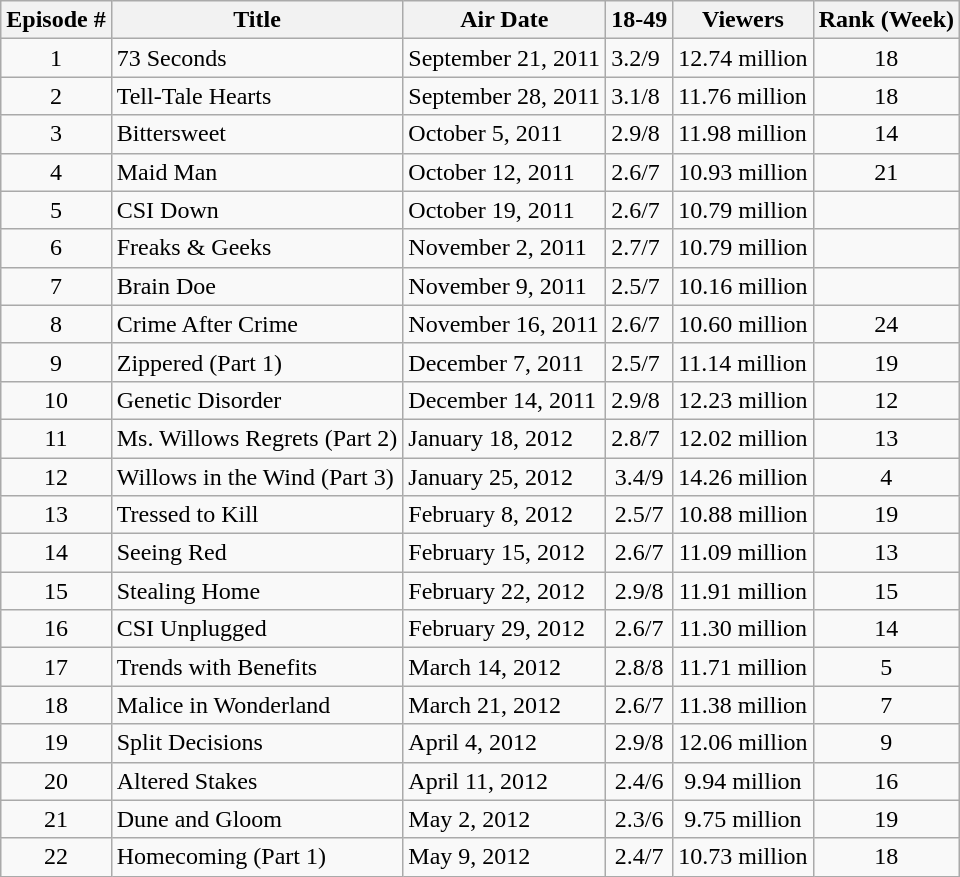<table class="wikitable sortable">
<tr ">
<th>Episode #</th>
<th>Title</th>
<th>Air Date</th>
<th>18-49</th>
<th>Viewers</th>
<th>Rank (Week)</th>
</tr>
<tr>
<td style="text-align:center;">1</td>
<td>73 Seconds</td>
<td>September 21, 2011</td>
<td>3.2/9</td>
<td>12.74 million</td>
<td style="text-align:center;">18</td>
</tr>
<tr>
<td style="text-align:center;">2</td>
<td>Tell-Tale Hearts</td>
<td>September 28, 2011</td>
<td>3.1/8</td>
<td>11.76 million</td>
<td style="text-align:center;">18</td>
</tr>
<tr>
<td style="text-align:center;">3</td>
<td>Bittersweet</td>
<td>October 5, 2011</td>
<td>2.9/8</td>
<td>11.98 million</td>
<td style="text-align:center;">14</td>
</tr>
<tr>
<td style="text-align:center;">4</td>
<td>Maid Man</td>
<td>October 12, 2011</td>
<td>2.6/7</td>
<td>10.93 million</td>
<td style="text-align:center;">21</td>
</tr>
<tr>
<td style="text-align:center;">5</td>
<td>CSI Down</td>
<td>October 19, 2011</td>
<td>2.6/7</td>
<td>10.79 million</td>
<td></td>
</tr>
<tr>
<td style="text-align:center;">6</td>
<td>Freaks & Geeks</td>
<td>November 2, 2011</td>
<td>2.7/7</td>
<td>10.79 million</td>
<td></td>
</tr>
<tr>
<td style="text-align:center;">7</td>
<td>Brain Doe</td>
<td>November 9, 2011</td>
<td>2.5/7</td>
<td>10.16 million</td>
<td></td>
</tr>
<tr>
<td style="text-align:center;">8</td>
<td>Crime After Crime</td>
<td>November 16, 2011</td>
<td>2.6/7</td>
<td>10.60 million</td>
<td style="text-align:center;">24</td>
</tr>
<tr>
<td style="text-align:center;">9</td>
<td>Zippered (Part 1)</td>
<td>December 7, 2011</td>
<td>2.5/7</td>
<td>11.14 million</td>
<td style="text-align:center;">19</td>
</tr>
<tr>
<td style="text-align:center;">10</td>
<td>Genetic Disorder</td>
<td>December 14, 2011</td>
<td>2.9/8</td>
<td>12.23 million</td>
<td style="text-align:center;">12</td>
</tr>
<tr>
<td style="text-align:center;">11</td>
<td>Ms. Willows Regrets (Part 2)</td>
<td>January 18, 2012</td>
<td>2.8/7</td>
<td>12.02 million</td>
<td style="text-align:center;">13</td>
</tr>
<tr>
<td style="text-align:center;">12</td>
<td>Willows in the Wind (Part 3)</td>
<td>January 25, 2012</td>
<td style="text-align:center;">3.4/9</td>
<td style="text-align:center;">14.26 million</td>
<td style="text-align:center;">4</td>
</tr>
<tr>
<td style="text-align:center;">13</td>
<td>Tressed to Kill</td>
<td>February 8, 2012</td>
<td style="text-align:center;">2.5/7</td>
<td style="text-align:center;">10.88 million</td>
<td style="text-align:center;">19</td>
</tr>
<tr>
<td style="text-align:center;">14</td>
<td>Seeing Red</td>
<td>February 15, 2012</td>
<td style="text-align:center;">2.6/7</td>
<td style="text-align:center;">11.09 million</td>
<td style="text-align:center;">13</td>
</tr>
<tr>
<td style="text-align:center;">15</td>
<td>Stealing Home</td>
<td>February 22, 2012</td>
<td style="text-align:center;">2.9/8</td>
<td style="text-align:center;">11.91 million</td>
<td style="text-align:center;">15</td>
</tr>
<tr>
<td style="text-align:center;">16</td>
<td>CSI Unplugged</td>
<td>February 29, 2012</td>
<td style="text-align:center;">2.6/7</td>
<td style="text-align:center;">11.30 million</td>
<td style="text-align:center;">14</td>
</tr>
<tr>
<td style="text-align:center;">17</td>
<td>Trends with Benefits</td>
<td>March 14, 2012</td>
<td style="text-align:center;">2.8/8</td>
<td style="text-align:center;">11.71 million</td>
<td style="text-align:center;">5</td>
</tr>
<tr>
<td style="text-align:center;">18</td>
<td>Malice in Wonderland</td>
<td>March 21, 2012</td>
<td style="text-align:center;">2.6/7</td>
<td style="text-align:center;">11.38 million</td>
<td style="text-align:center;">7</td>
</tr>
<tr>
<td style="text-align:center;">19</td>
<td>Split Decisions</td>
<td>April 4, 2012</td>
<td style="text-align:center;">2.9/8</td>
<td style="text-align:center;">12.06 million</td>
<td style="text-align:center;">9</td>
</tr>
<tr>
<td style="text-align:center;">20</td>
<td>Altered Stakes</td>
<td>April 11, 2012</td>
<td style="text-align:center;">2.4/6</td>
<td style="text-align:center;">9.94 million</td>
<td style="text-align:center;">16</td>
</tr>
<tr>
<td style="text-align:center;">21</td>
<td>Dune and Gloom</td>
<td>May 2, 2012</td>
<td style="text-align:center;">2.3/6</td>
<td style="text-align:center;">9.75 million</td>
<td style="text-align:center;">19</td>
</tr>
<tr>
<td style="text-align:center;">22</td>
<td>Homecoming (Part 1)</td>
<td>May 9, 2012</td>
<td style="text-align:center;">2.4/7</td>
<td style="text-align:center;">10.73 million</td>
<td style="text-align:center;">18</td>
</tr>
</table>
